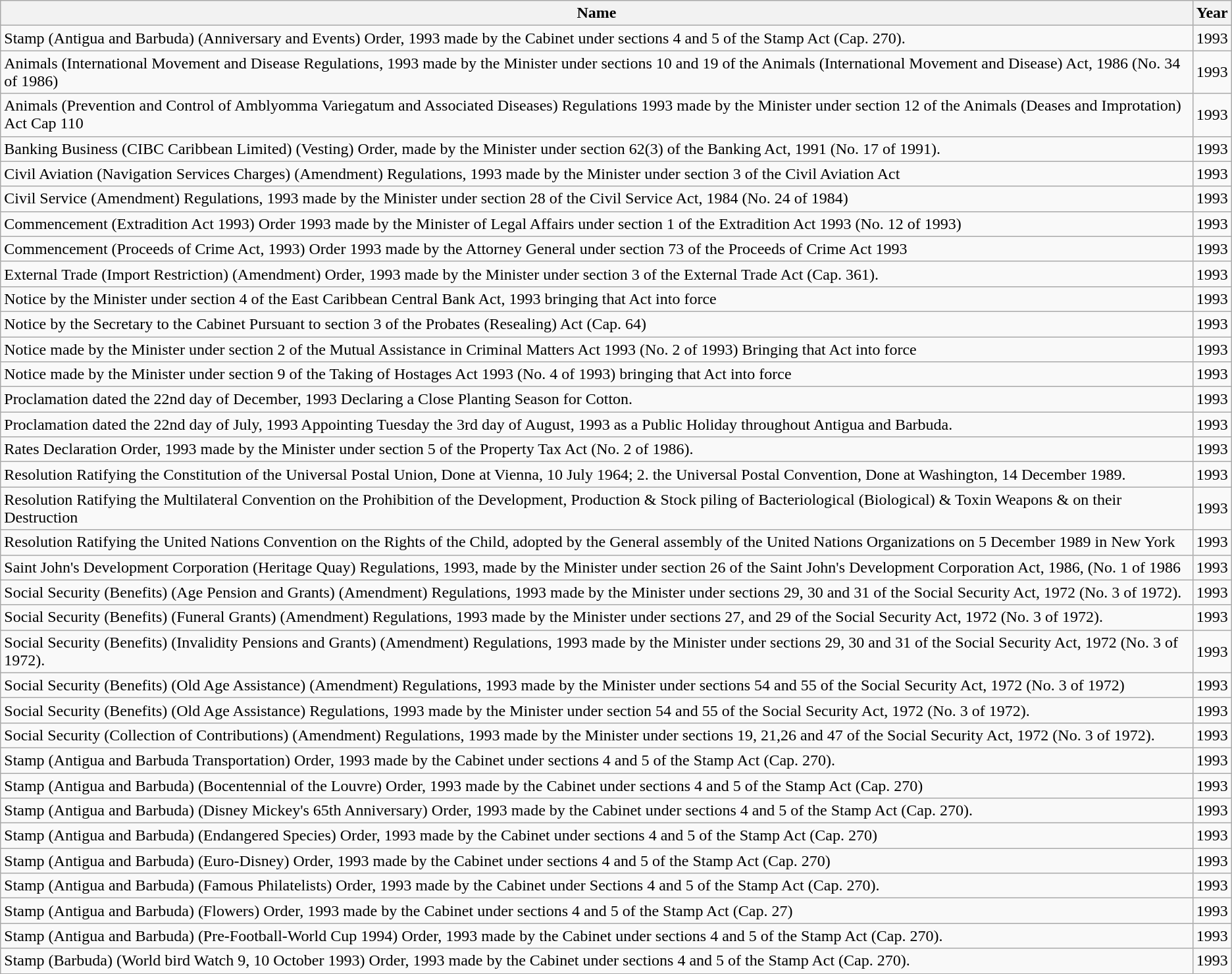<table class="wikitable">
<tr>
<th>Name</th>
<th>Year</th>
</tr>
<tr>
<td>Stamp (Antigua and Barbuda) (Anniversary and Events) Order, 1993 made by the Cabinet under sections 4 and 5 of the Stamp Act (Cap. 270).</td>
<td>1993</td>
</tr>
<tr>
<td>Animals (International Movement and Disease Regulations, 1993 made by the Minister under sections 10 and 19 of the Animals (International Movement and Disease) Act, 1986 (No. 34 of 1986)</td>
<td>1993</td>
</tr>
<tr>
<td>Animals (Prevention and Control of Amblyomma Variegatum and Associated Diseases) Regulations 1993 made by the Minister under section 12 of the Animals (Deases and Improtation) Act Cap 110</td>
<td>1993</td>
</tr>
<tr>
<td>Banking Business (CIBC Caribbean Limited) (Vesting) Order, made by the Minister under section 62(3) of the Banking Act, 1991 (No. 17 of 1991).</td>
<td>1993</td>
</tr>
<tr>
<td>Civil Aviation (Navigation Services Charges) (Amendment) Regulations, 1993 made by the Minister under section 3 of the Civil Aviation Act</td>
<td>1993</td>
</tr>
<tr>
<td>Civil Service (Amendment) Regulations, 1993 made by the Minister under section 28 of the Civil Service Act, 1984 (No. 24 of 1984)</td>
<td>1993</td>
</tr>
<tr>
<td>Commencement (Extradition Act 1993) Order 1993 made by the Minister of Legal Affairs under section 1 of the Extradition Act 1993 (No. 12 of 1993)</td>
<td>1993</td>
</tr>
<tr>
<td>Commencement (Proceeds of Crime Act, 1993) Order 1993 made by the Attorney General under section 73 of the Proceeds of Crime Act 1993</td>
<td>1993</td>
</tr>
<tr>
<td>External Trade (Import Restriction) (Amendment) Order, 1993 made by the Minister under section 3 of the External Trade Act (Cap. 361).</td>
<td>1993</td>
</tr>
<tr>
<td>Notice by the Minister under section 4 of the East Caribbean Central Bank Act, 1993 bringing that Act into force</td>
<td>1993</td>
</tr>
<tr>
<td>Notice by the Secretary to the Cabinet Pursuant to section 3 of the Probates (Resealing) Act (Cap. 64)</td>
<td>1993</td>
</tr>
<tr>
<td>Notice made by the Minister under section 2 of the Mutual Assistance in Criminal Matters Act 1993 (No. 2 of 1993) Bringing that Act into force</td>
<td>1993</td>
</tr>
<tr>
<td>Notice made by the Minister under section 9 of the Taking of Hostages Act 1993 (No. 4 of 1993) bringing that Act into force</td>
<td>1993</td>
</tr>
<tr>
<td>Proclamation dated the 22nd day of December, 1993 Declaring a Close Planting Season for Cotton.</td>
<td>1993</td>
</tr>
<tr>
<td>Proclamation dated the 22nd day of July, 1993 Appointing Tuesday the 3rd day of August, 1993 as a Public Holiday throughout Antigua and Barbuda.</td>
<td>1993</td>
</tr>
<tr>
<td>Rates Declaration Order, 1993 made by the Minister under section 5 of the Property Tax Act (No. 2 of 1986).</td>
<td>1993</td>
</tr>
<tr>
<td>Resolution Ratifying the Constitution of the Universal Postal Union, Done at Vienna, 10 July 1964; 2. the Universal Postal Convention, Done at Washington, 14 December 1989.</td>
<td>1993</td>
</tr>
<tr>
<td>Resolution Ratifying the Multilateral Convention on the Prohibition of the Development, Production & Stock piling of Bacteriological (Biological) & Toxin Weapons & on their Destruction</td>
<td>1993</td>
</tr>
<tr>
<td>Resolution Ratifying the United Nations Convention on the Rights of the Child, adopted by the General assembly of the United Nations Organizations on 5 December 1989 in New York</td>
<td>1993</td>
</tr>
<tr>
<td>Saint John's Development Corporation (Heritage Quay) Regulations, 1993, made by the Minister under section 26 of the Saint John's Development Corporation Act, 1986, (No. 1 of 1986</td>
<td>1993</td>
</tr>
<tr>
<td>Social Security (Benefits) (Age Pension and Grants) (Amendment) Regulations, 1993 made by the Minister under sections 29, 30 and 31 of the Social Security Act, 1972 (No. 3 of 1972).</td>
<td>1993</td>
</tr>
<tr>
<td>Social Security (Benefits) (Funeral Grants) (Amendment) Regulations, 1993 made by the Minister under sections 27, and 29 of the Social Security Act, 1972 (No. 3 of 1972).</td>
<td>1993</td>
</tr>
<tr>
<td>Social Security (Benefits) (Invalidity Pensions and Grants) (Amendment) Regulations, 1993 made by the Minister under sections 29, 30 and 31 of the Social Security Act, 1972 (No. 3 of 1972).</td>
<td>1993</td>
</tr>
<tr>
<td>Social Security (Benefits) (Old Age Assistance) (Amendment) Regulations, 1993 made by the Minister under sections 54 and 55 of the Social Security Act, 1972 (No. 3 of 1972)</td>
<td>1993</td>
</tr>
<tr>
<td>Social Security (Benefits) (Old Age Assistance) Regulations, 1993 made by the Minister under section 54 and 55 of the Social Security Act, 1972 (No. 3 of 1972).</td>
<td>1993</td>
</tr>
<tr>
<td>Social Security (Collection of Contributions) (Amendment) Regulations, 1993 made by the Minister under sections 19, 21,26 and 47 of the Social Security Act, 1972 (No. 3 of 1972).</td>
<td>1993</td>
</tr>
<tr>
<td>Stamp (Antigua and Barbuda Transportation) Order, 1993 made by the Cabinet under sections 4 and 5 of the Stamp Act (Cap. 270).</td>
<td>1993</td>
</tr>
<tr>
<td>Stamp (Antigua and Barbuda) (Bocentennial of the Louvre) Order, 1993 made by the Cabinet under sections 4 and 5 of the Stamp Act (Cap. 270)</td>
<td>1993</td>
</tr>
<tr>
<td>Stamp (Antigua and Barbuda) (Disney Mickey's 65th Anniversary) Order, 1993 made by the Cabinet under sections 4 and 5 of the Stamp Act (Cap. 270).</td>
<td>1993</td>
</tr>
<tr>
<td>Stamp (Antigua and Barbuda) (Endangered Species) Order, 1993 made by the Cabinet under sections 4 and 5 of the Stamp Act (Cap. 270)</td>
<td>1993</td>
</tr>
<tr>
<td>Stamp (Antigua and Barbuda) (Euro-Disney) Order, 1993 made by the Cabinet under sections 4 and 5 of the Stamp Act (Cap. 270)</td>
<td>1993</td>
</tr>
<tr>
<td>Stamp (Antigua and Barbuda) (Famous Philatelists) Order, 1993 made by the Cabinet under Sections 4 and 5 of the Stamp Act (Cap. 270).</td>
<td>1993</td>
</tr>
<tr>
<td>Stamp (Antigua and Barbuda) (Flowers) Order, 1993 made by the Cabinet under sections 4 and 5 of the Stamp Act (Cap. 27)</td>
<td>1993</td>
</tr>
<tr>
<td>Stamp (Antigua and Barbuda) (Pre-Football-World Cup 1994) Order, 1993 made by the Cabinet under sections 4 and 5 of the Stamp Act (Cap. 270).</td>
<td>1993</td>
</tr>
<tr>
<td>Stamp (Barbuda) (World bird Watch 9, 10 October 1993) Order, 1993 made by the Cabinet under sections 4 and 5 of the Stamp Act (Cap. 270).</td>
<td>1993</td>
</tr>
</table>
